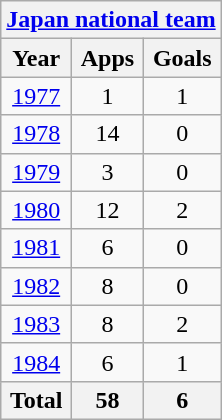<table class="wikitable" style="text-align:center">
<tr>
<th colspan=3><a href='#'>Japan national team</a></th>
</tr>
<tr>
<th>Year</th>
<th>Apps</th>
<th>Goals</th>
</tr>
<tr>
<td><a href='#'>1977</a></td>
<td>1</td>
<td>1</td>
</tr>
<tr>
<td><a href='#'>1978</a></td>
<td>14</td>
<td>0</td>
</tr>
<tr>
<td><a href='#'>1979</a></td>
<td>3</td>
<td>0</td>
</tr>
<tr>
<td><a href='#'>1980</a></td>
<td>12</td>
<td>2</td>
</tr>
<tr>
<td><a href='#'>1981</a></td>
<td>6</td>
<td>0</td>
</tr>
<tr>
<td><a href='#'>1982</a></td>
<td>8</td>
<td>0</td>
</tr>
<tr>
<td><a href='#'>1983</a></td>
<td>8</td>
<td>2</td>
</tr>
<tr>
<td><a href='#'>1984</a></td>
<td>6</td>
<td>1</td>
</tr>
<tr>
<th>Total</th>
<th>58</th>
<th>6</th>
</tr>
</table>
